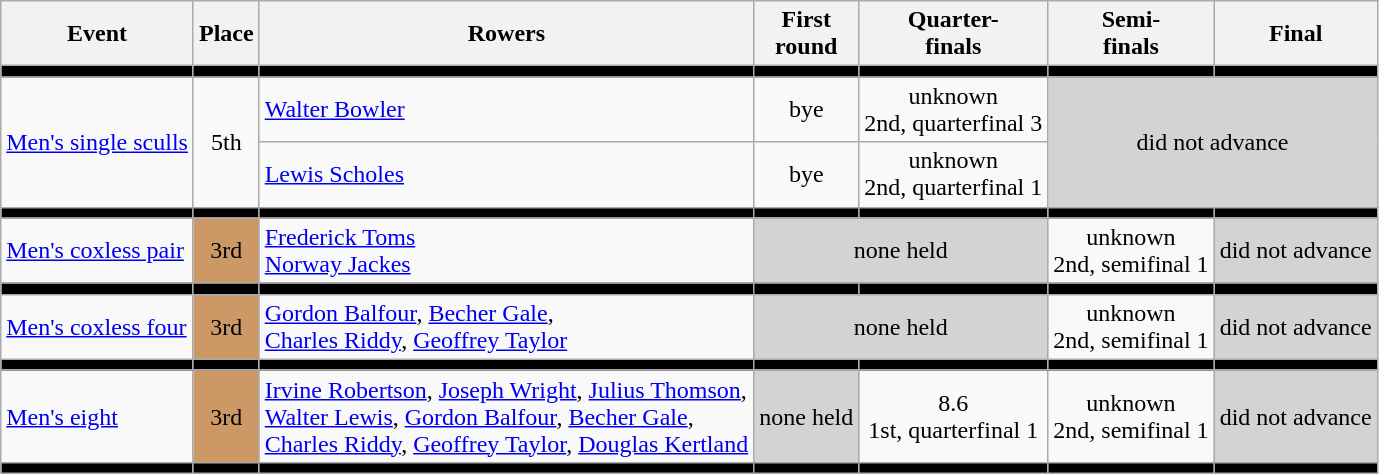<table class=wikitable>
<tr>
<th>Event</th>
<th>Place</th>
<th>Rowers</th>
<th>First <br> round</th>
<th>Quarter-<br>finals</th>
<th>Semi-<br>finals</th>
<th>Final</th>
</tr>
<tr bgcolor=black>
<td></td>
<td></td>
<td></td>
<td></td>
<td></td>
<td></td>
<td></td>
</tr>
<tr align=center>
<td rowspan=2 align=left><a href='#'>Men's single sculls</a></td>
<td rowspan=2>5th</td>
<td align=left><a href='#'>Walter Bowler</a></td>
<td>bye</td>
<td>unknown <br> 2nd, quarterfinal 3</td>
<td colspan=2 rowspan=2 bgcolor=lightgray>did not advance</td>
</tr>
<tr align=center>
<td align=left><a href='#'>Lewis Scholes</a></td>
<td>bye</td>
<td>unknown <br> 2nd, quarterfinal 1</td>
</tr>
<tr bgcolor=black>
<td></td>
<td></td>
<td></td>
<td></td>
<td></td>
<td></td>
<td></td>
</tr>
<tr align=center>
<td align=left><a href='#'>Men's coxless pair</a></td>
<td bgcolor=cc9966>3rd</td>
<td align=left><a href='#'>Frederick Toms</a> <br> <a href='#'>Norway Jackes</a></td>
<td colspan=2 bgcolor=lightgray>none held</td>
<td>unknown <br> 2nd, semifinal 1</td>
<td bgcolor=lightgray>did not advance</td>
</tr>
<tr bgcolor=black>
<td></td>
<td></td>
<td></td>
<td></td>
<td></td>
<td></td>
<td></td>
</tr>
<tr align=center>
<td align=left><a href='#'>Men's coxless four</a></td>
<td bgcolor=cc9966>3rd</td>
<td align=left><a href='#'>Gordon Balfour</a>, <a href='#'>Becher Gale</a>, <br> <a href='#'>Charles Riddy</a>, <a href='#'>Geoffrey Taylor</a></td>
<td colspan=2 bgcolor=lightgray>none held</td>
<td>unknown <br> 2nd, semifinal 1</td>
<td bgcolor=lightgray>did not advance</td>
</tr>
<tr bgcolor=black>
<td></td>
<td></td>
<td></td>
<td></td>
<td></td>
<td></td>
<td></td>
</tr>
<tr align=center>
<td align=left><a href='#'>Men's eight</a></td>
<td bgcolor=cc9966>3rd</td>
<td align=left><a href='#'>Irvine Robertson</a>, <a href='#'>Joseph Wright</a>, <a href='#'>Julius Thomson</a>, <br> <a href='#'>Walter Lewis</a>, <a href='#'>Gordon Balfour</a>, <a href='#'>Becher Gale</a>, <br> <a href='#'>Charles Riddy</a>, <a href='#'>Geoffrey Taylor</a>, <a href='#'>Douglas Kertland</a></td>
<td bgcolor=lightgray>none held</td>
<td>8.6 <br> 1st, quarterfinal 1</td>
<td>unknown <br> 2nd, semifinal 1</td>
<td bgcolor=lightgray>did not advance</td>
</tr>
<tr bgcolor=black>
<td></td>
<td></td>
<td></td>
<td></td>
<td></td>
<td></td>
<td></td>
</tr>
</table>
